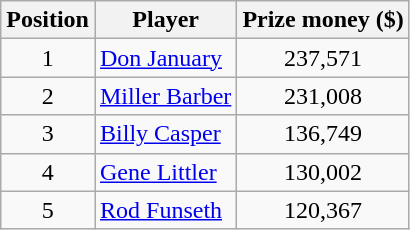<table class="wikitable">
<tr>
<th>Position</th>
<th>Player</th>
<th>Prize money ($)</th>
</tr>
<tr>
<td align=center>1</td>
<td> <a href='#'>Don January</a></td>
<td align=center>237,571</td>
</tr>
<tr>
<td align=center>2</td>
<td> <a href='#'>Miller Barber</a></td>
<td align=center>231,008</td>
</tr>
<tr>
<td align=center>3</td>
<td> <a href='#'>Billy Casper</a></td>
<td align=center>136,749</td>
</tr>
<tr>
<td align=center>4</td>
<td> <a href='#'>Gene Littler</a></td>
<td align=center>130,002</td>
</tr>
<tr>
<td align=center>5</td>
<td> <a href='#'>Rod Funseth</a></td>
<td align=center>120,367</td>
</tr>
</table>
